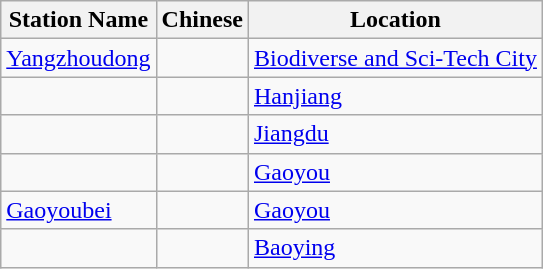<table class="wikitable">
<tr>
<th>Station Name</th>
<th>Chinese</th>
<th>Location</th>
</tr>
<tr>
<td><a href='#'>Yangzhoudong</a></td>
<td></td>
<td><a href='#'>Biodiverse and Sci-Tech City</a></td>
</tr>
<tr>
<td></td>
<td></td>
<td><a href='#'>Hanjiang</a></td>
</tr>
<tr>
<td></td>
<td></td>
<td><a href='#'>Jiangdu</a></td>
</tr>
<tr>
<td></td>
<td></td>
<td><a href='#'>Gaoyou</a></td>
</tr>
<tr>
<td><a href='#'>Gaoyoubei</a></td>
<td></td>
<td><a href='#'>Gaoyou</a></td>
</tr>
<tr>
<td></td>
<td></td>
<td><a href='#'>Baoying</a></td>
</tr>
</table>
